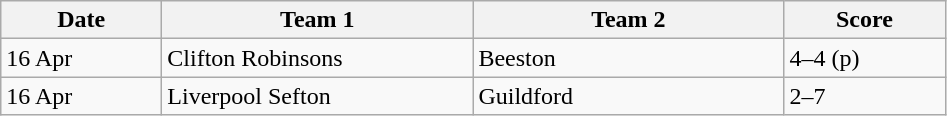<table class="wikitable" style="font-size: 100%">
<tr>
<th width=100>Date</th>
<th width=200>Team 1</th>
<th width=200>Team 2</th>
<th width=100>Score</th>
</tr>
<tr>
<td>16 Apr</td>
<td>Clifton Robinsons</td>
<td>Beeston</td>
<td>4–4 (p)</td>
</tr>
<tr>
<td>16 Apr</td>
<td>Liverpool Sefton</td>
<td>Guildford</td>
<td>2–7</td>
</tr>
</table>
